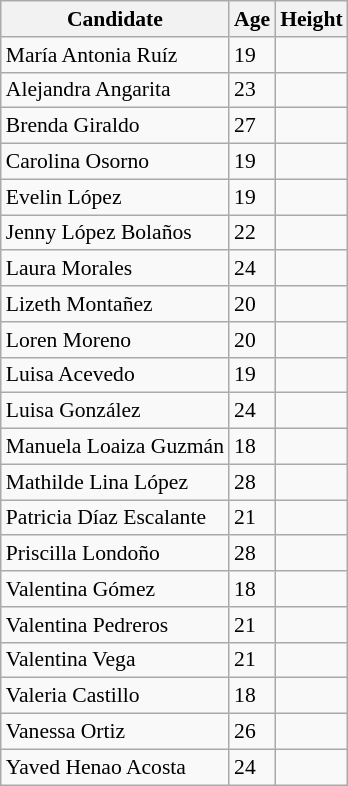<table class="wikitable sortable static-row-numbers static-row-header-text" style="font-size: 90%;">
<tr>
<th><span><strong>Candidate</strong></span></th>
<th><span><strong>Age</strong></span></th>
<th><span><strong>Height</strong></span></th>
</tr>
<tr>
<td>María Antonia Ruíz</td>
<td>19</td>
<td></td>
</tr>
<tr>
<td>Alejandra Angarita</td>
<td>23</td>
<td></td>
</tr>
<tr>
<td>Brenda Giraldo</td>
<td>27</td>
<td></td>
</tr>
<tr>
<td>Carolina Osorno</td>
<td>19</td>
<td></td>
</tr>
<tr>
<td>Evelin López</td>
<td>19</td>
<td></td>
</tr>
<tr>
<td>Jenny López Bolaños</td>
<td>22</td>
<td></td>
</tr>
<tr>
<td>Laura Morales</td>
<td>24</td>
<td></td>
</tr>
<tr>
<td>Lizeth Montañez</td>
<td>20</td>
<td></td>
</tr>
<tr>
<td>Loren Moreno</td>
<td>20</td>
<td></td>
</tr>
<tr>
<td>Luisa Acevedo</td>
<td>19</td>
<td></td>
</tr>
<tr>
<td>Luisa González</td>
<td>24</td>
<td></td>
</tr>
<tr>
<td>Manuela Loaiza Guzmán</td>
<td>18</td>
<td></td>
</tr>
<tr>
<td>Mathilde Lina López</td>
<td>28</td>
<td></td>
</tr>
<tr>
<td>Patricia Díaz Escalante</td>
<td>21</td>
<td></td>
</tr>
<tr>
<td>Priscilla Londoño</td>
<td>28</td>
<td></td>
</tr>
<tr>
<td>Valentina Gómez</td>
<td>18</td>
<td></td>
</tr>
<tr>
<td>Valentina Pedreros</td>
<td>21</td>
<td></td>
</tr>
<tr>
<td>Valentina Vega</td>
<td>21</td>
<td></td>
</tr>
<tr>
<td>Valeria Castillo</td>
<td>18</td>
<td></td>
</tr>
<tr>
<td>Vanessa Ortiz</td>
<td>26</td>
<td></td>
</tr>
<tr>
<td>Yaved Henao Acosta</td>
<td>24</td>
<td></td>
</tr>
</table>
